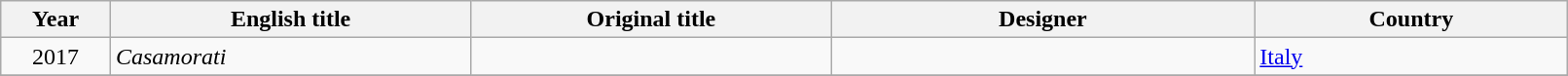<table class="sortable wikitable" width="85%" cellpadding="5">
<tr>
<th width="7%">Year</th>
<th width="23%">English title</th>
<th width="23%">Original title</th>
<th width="27%">Designer</th>
<th width="20%">Country</th>
</tr>
<tr>
<td style="text-align:center;">2017</td>
<td><em>Casamorati</em> </td>
<td></td>
<td></td>
<td><a href='#'>Italy</a></td>
</tr>
<tr>
</tr>
</table>
